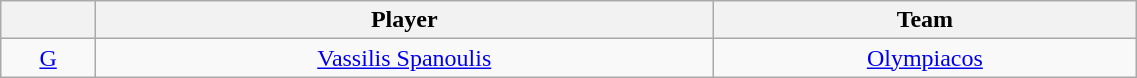<table class="wikitable" style="text-align: center;" width="60%">
<tr>
<th style="text-align:center;"></th>
<th style="text-align:center;">Player</th>
<th style="text-align:center;">Team</th>
</tr>
<tr>
<td style="text-align:center;"><a href='#'>G</a></td>
<td> <a href='#'>Vassilis Spanoulis</a></td>
<td><a href='#'>Olympiacos</a></td>
</tr>
</table>
